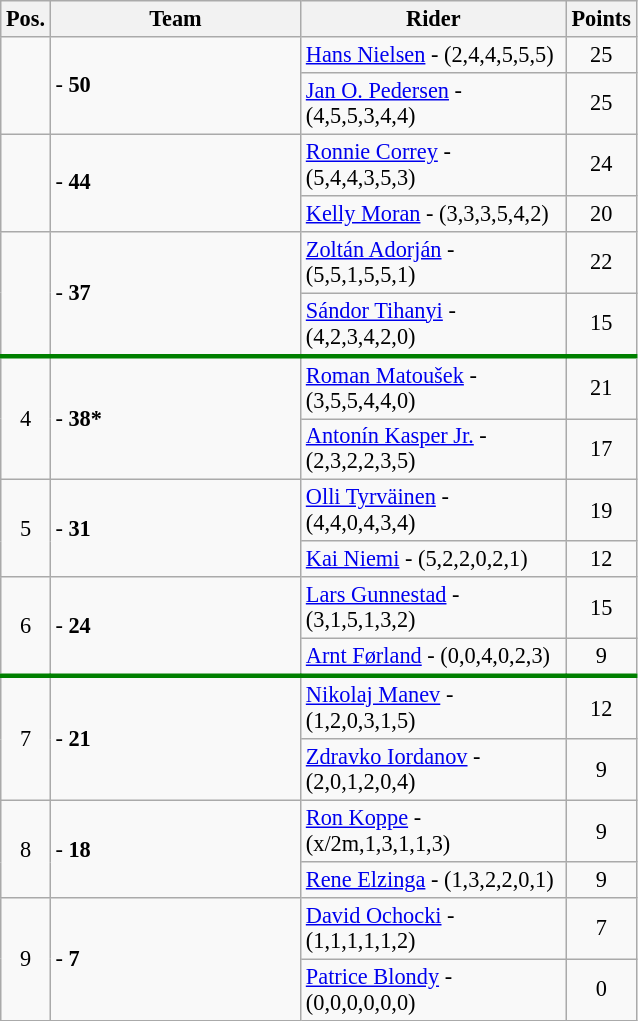<table class=wikitable style="font-size:93%;">
<tr>
<th width=25px>Pos.</th>
<th width=160px>Team</th>
<th width=170px>Rider</th>
<th width=40px>Points</th>
</tr>
<tr align=center >
<td rowspan=2 ></td>
<td rowspan=2 align=left> - <strong>50</strong></td>
<td align=left><a href='#'>Hans Nielsen</a> - (2,4,4,5,5,5)</td>
<td>25</td>
</tr>
<tr align=center >
<td align=left><a href='#'>Jan O. Pedersen</a> - (4,5,5,3,4,4)</td>
<td>25</td>
</tr>
<tr align=center >
<td rowspan=2 ></td>
<td rowspan=2 align=left> - <strong>44</strong></td>
<td align=left><a href='#'>Ronnie Correy</a> - (5,4,4,3,5,3)</td>
<td>24</td>
</tr>
<tr align=center >
<td align=left><a href='#'>Kelly Moran</a> - (3,3,3,5,4,2)</td>
<td>20</td>
</tr>
<tr align=center >
<td rowspan=2 ></td>
<td rowspan=2 align=left> - <strong>37</strong></td>
<td align=left><a href='#'>Zoltán Adorján</a> - (5,5,1,5,5,1)</td>
<td>22</td>
</tr>
<tr align=center >
<td align=left><a href='#'>Sándor Tihanyi</a> - (4,2,3,4,2,0)</td>
<td>15</td>
</tr>
<tr align=center style="border-top:3px solid green;">
<td rowspan=2>4</td>
<td rowspan=2 align=left> - <strong>38*</strong></td>
<td align=left><a href='#'>Roman Matoušek</a> - (3,5,5,4,4,0)</td>
<td>21</td>
</tr>
<tr align=center>
<td align=left><a href='#'>Antonín Kasper Jr.</a> - (2,3,2,2,3,5)</td>
<td>17</td>
</tr>
<tr align=center>
<td rowspan=2>5</td>
<td rowspan=2 align=left> - <strong>31</strong></td>
<td align=left><a href='#'>Olli Tyrväinen</a> - (4,4,0,4,3,4)</td>
<td>19</td>
</tr>
<tr align=center>
<td align=left><a href='#'>Kai Niemi</a> - (5,2,2,0,2,1)</td>
<td>12</td>
</tr>
<tr align=center>
<td rowspan=2>6</td>
<td rowspan=2 align=left> - <strong>24</strong></td>
<td align=left><a href='#'>Lars Gunnestad</a> - (3,1,5,1,3,2)</td>
<td>15</td>
</tr>
<tr align=center>
<td align=left><a href='#'>Arnt Førland</a> - (0,0,4,0,2,3)</td>
<td>9</td>
</tr>
<tr align=center style="border-top:3px solid green;">
<td rowspan=2>7</td>
<td rowspan=2 align=left> - <strong>21</strong></td>
<td align=left><a href='#'>Nikolaj Manev</a> - (1,2,0,3,1,5)</td>
<td>12</td>
</tr>
<tr align=center>
<td align=left><a href='#'>Zdravko Iordanov</a> - (2,0,1,2,0,4)</td>
<td>9</td>
</tr>
<tr align=center>
<td rowspan=2>8</td>
<td rowspan=2 align=left> - <strong>18</strong></td>
<td align=left><a href='#'>Ron Koppe</a> - (x/2m,1,3,1,1,3)</td>
<td>9</td>
</tr>
<tr align=center>
<td align=left><a href='#'>Rene Elzinga</a> - (1,3,2,2,0,1)</td>
<td>9</td>
</tr>
<tr align=center>
<td rowspan=2>9</td>
<td rowspan=2 align=left> - <strong>7</strong></td>
<td align=left><a href='#'>David Ochocki</a> - (1,1,1,1,1,2)</td>
<td>7</td>
</tr>
<tr align=center>
<td align=left><a href='#'>Patrice Blondy</a> - (0,0,0,0,0,0)</td>
<td>0</td>
</tr>
</table>
